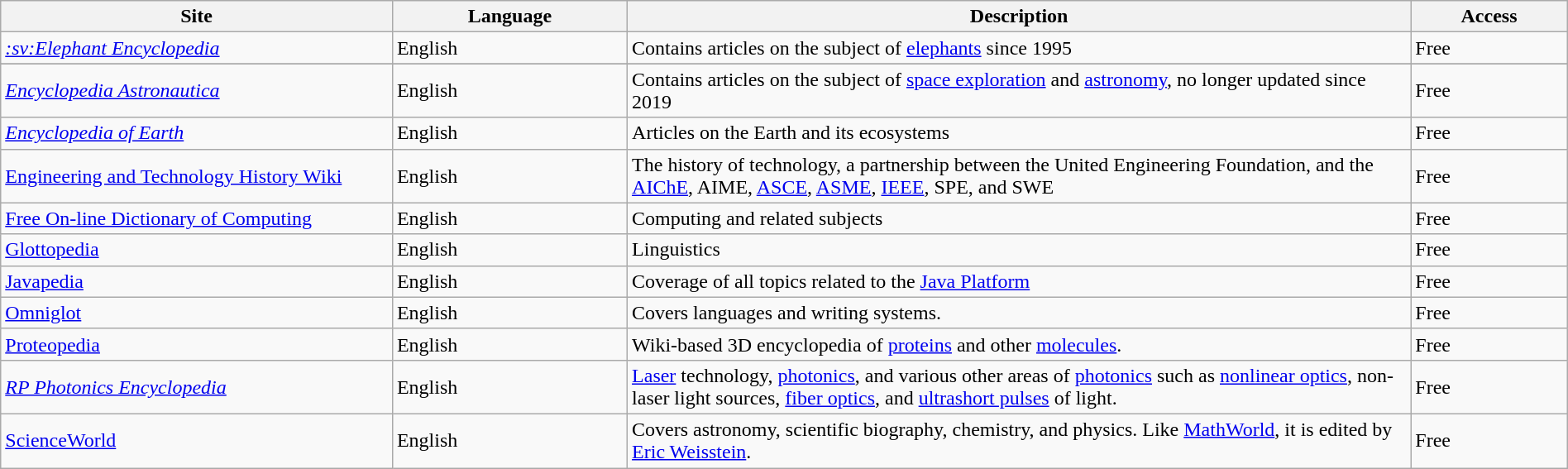<table class="wikitable sortable" width="100%">
<tr>
<th style="width: 25%;">Site</th>
<th style="width: 15%;">Language</th>
<th style="width: 50%;">Description</th>
<th>Access</th>
</tr>
<tr>
<td><em><a href='#'>:sv:Elephant Encyclopedia</a></em></td>
<td>English</td>
<td>Contains articles on the subject of <a href='#'>elephants</a> since 1995</td>
<td>Free</td>
</tr>
<tr>
</tr>
<tr>
<td><em><a href='#'>Encyclopedia Astronautica</a></em></td>
<td>English</td>
<td>Contains articles on the subject of <a href='#'>space exploration</a> and <a href='#'>astronomy</a>, no longer updated since 2019</td>
<td>Free</td>
</tr>
<tr>
<td><em><a href='#'>Encyclopedia of Earth</a></em></td>
<td>English</td>
<td>Articles on the Earth and its ecosystems</td>
<td>Free</td>
</tr>
<tr>
<td><a href='#'>Engineering and Technology History Wiki</a></td>
<td>English</td>
<td>The history of technology, a partnership between the United Engineering Foundation, and the <a href='#'>AIChE</a>, AIME, <a href='#'>ASCE</a>, <a href='#'>ASME</a>, <a href='#'>IEEE</a>, SPE, and SWE</td>
<td>Free</td>
</tr>
<tr>
<td><a href='#'>Free On-line Dictionary of Computing</a></td>
<td>English</td>
<td>Computing and related subjects</td>
<td>Free</td>
</tr>
<tr>
<td><a href='#'>Glottopedia</a></td>
<td>English</td>
<td>Linguistics</td>
<td>Free</td>
</tr>
<tr>
<td><a href='#'>Javapedia</a></td>
<td>English</td>
<td>Coverage of all topics related to the <a href='#'>Java Platform</a></td>
<td>Free</td>
</tr>
<tr>
<td><a href='#'>Omniglot</a></td>
<td>English</td>
<td>Covers languages and writing systems.</td>
<td>Free</td>
</tr>
<tr>
<td><a href='#'>Proteopedia</a></td>
<td>English</td>
<td>Wiki-based 3D encyclopedia of <a href='#'>proteins</a> and other <a href='#'>molecules</a>.</td>
<td>Free</td>
</tr>
<tr>
<td><em><a href='#'>RP Photonics Encyclopedia</a></em></td>
<td>English</td>
<td><a href='#'>Laser</a> technology, <a href='#'>photonics</a>, and various other areas of <a href='#'>photonics</a> such as <a href='#'>nonlinear optics</a>, non-laser light sources, <a href='#'>fiber optics</a>, and <a href='#'>ultrashort pulses</a> of light.</td>
<td>Free</td>
</tr>
<tr>
<td><a href='#'>ScienceWorld</a></td>
<td>English</td>
<td>Covers astronomy, scientific biography, chemistry, and physics. Like <a href='#'>MathWorld</a>, it is edited by <a href='#'>Eric Weisstein</a>.</td>
<td>Free</td>
</tr>
</table>
